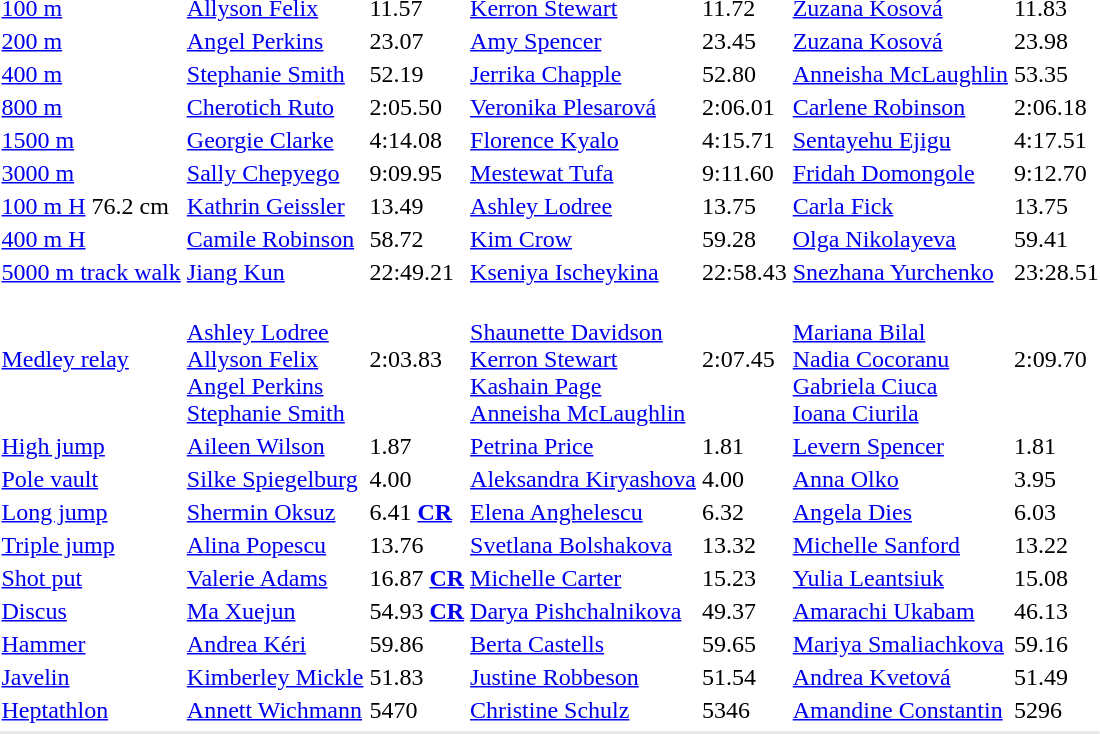<table>
<tr>
<td><a href='#'>100 m</a></td>
<td><a href='#'>Allyson Felix</a><br></td>
<td>11.57</td>
<td><a href='#'>Kerron Stewart</a><br></td>
<td>11.72</td>
<td><a href='#'>Zuzana Kosová</a><br></td>
<td>11.83</td>
</tr>
<tr>
<td><a href='#'>200 m</a></td>
<td><a href='#'>Angel Perkins</a><br></td>
<td>23.07</td>
<td><a href='#'>Amy Spencer</a><br></td>
<td>23.45</td>
<td><a href='#'>Zuzana Kosová</a><br></td>
<td>23.98</td>
</tr>
<tr>
<td><a href='#'>400 m</a></td>
<td><a href='#'>Stephanie Smith</a><br></td>
<td>52.19</td>
<td><a href='#'>Jerrika Chapple</a><br></td>
<td>52.80</td>
<td><a href='#'>Anneisha McLaughlin</a><br></td>
<td>53.35</td>
</tr>
<tr>
<td><a href='#'>800 m</a></td>
<td><a href='#'>Cherotich Ruto</a><br></td>
<td>2:05.50</td>
<td><a href='#'>Veronika Plesarová</a><br></td>
<td>2:06.01</td>
<td><a href='#'>Carlene Robinson</a><br></td>
<td>2:06.18</td>
</tr>
<tr>
<td><a href='#'>1500 m</a></td>
<td><a href='#'>Georgie Clarke</a><br></td>
<td>4:14.08</td>
<td><a href='#'>Florence Kyalo</a><br></td>
<td>4:15.71</td>
<td><a href='#'>Sentayehu Ejigu</a><br></td>
<td>4:17.51</td>
</tr>
<tr>
<td><a href='#'>3000 m</a></td>
<td><a href='#'>Sally Chepyego</a><br></td>
<td>9:09.95</td>
<td><a href='#'>Mestewat Tufa</a><br></td>
<td>9:11.60</td>
<td><a href='#'>Fridah Domongole</a><br></td>
<td>9:12.70</td>
</tr>
<tr>
<td><a href='#'>100 m H</a> 76.2 cm</td>
<td><a href='#'>Kathrin Geissler</a><br></td>
<td>13.49</td>
<td><a href='#'>Ashley Lodree</a><br></td>
<td>13.75</td>
<td><a href='#'>Carla Fick</a><br></td>
<td>13.75</td>
</tr>
<tr>
<td><a href='#'>400 m H</a></td>
<td><a href='#'>Camile Robinson</a><br></td>
<td>58.72</td>
<td><a href='#'>Kim Crow</a><br></td>
<td>59.28</td>
<td><a href='#'>Olga Nikolayeva</a><br></td>
<td>59.41</td>
</tr>
<tr>
<td><a href='#'>5000 m track walk</a></td>
<td><a href='#'>Jiang Kun</a><br></td>
<td>22:49.21</td>
<td><a href='#'>Kseniya Ischeykina</a><br></td>
<td>22:58.43</td>
<td><a href='#'>Snezhana Yurchenko</a><br></td>
<td>23:28.51</td>
</tr>
<tr>
<td><a href='#'>Medley relay</a></td>
<td><br><a href='#'>Ashley Lodree</a><br><a href='#'>Allyson Felix</a><br><a href='#'>Angel Perkins</a><br><a href='#'>Stephanie Smith</a></td>
<td>2:03.83</td>
<td><br><a href='#'>Shaunette Davidson</a><br><a href='#'>Kerron Stewart</a><br><a href='#'>Kashain Page</a><br><a href='#'>Anneisha McLaughlin</a></td>
<td>2:07.45</td>
<td><br><a href='#'>Mariana Bilal</a><br><a href='#'>Nadia Cocoranu</a><br><a href='#'>Gabriela Ciuca</a><br><a href='#'>Ioana Ciurila</a></td>
<td>2:09.70</td>
</tr>
<tr>
<td><a href='#'>High jump</a></td>
<td><a href='#'>Aileen Wilson</a><br></td>
<td>1.87</td>
<td><a href='#'>Petrina Price</a><br></td>
<td>1.81</td>
<td><a href='#'>Levern Spencer</a><br></td>
<td>1.81</td>
</tr>
<tr>
<td><a href='#'>Pole vault</a></td>
<td><a href='#'>Silke Spiegelburg</a><br></td>
<td>4.00</td>
<td><a href='#'>Aleksandra Kiryashova</a><br></td>
<td>4.00</td>
<td><a href='#'>Anna Olko</a><br></td>
<td>3.95</td>
</tr>
<tr>
<td><a href='#'>Long jump</a></td>
<td><a href='#'>Shermin Oksuz</a><br></td>
<td>6.41 <strong><a href='#'>CR</a></strong></td>
<td><a href='#'>Elena Anghelescu</a><br></td>
<td>6.32</td>
<td><a href='#'>Angela Dies</a><br></td>
<td>6.03</td>
</tr>
<tr>
<td><a href='#'>Triple jump</a></td>
<td><a href='#'>Alina Popescu</a><br></td>
<td>13.76</td>
<td><a href='#'>Svetlana Bolshakova</a><br></td>
<td>13.32</td>
<td><a href='#'>Michelle Sanford</a><br></td>
<td>13.22</td>
</tr>
<tr>
<td><a href='#'>Shot put</a></td>
<td><a href='#'>Valerie Adams</a><br></td>
<td>16.87 <strong><a href='#'>CR</a></strong></td>
<td><a href='#'>Michelle Carter</a><br></td>
<td>15.23</td>
<td><a href='#'>Yulia Leantsiuk</a><br></td>
<td>15.08</td>
</tr>
<tr>
<td><a href='#'>Discus</a></td>
<td><a href='#'>Ma Xuejun</a><br></td>
<td>54.93 <strong><a href='#'>CR</a></strong></td>
<td><a href='#'>Darya Pishchalnikova</a><br></td>
<td>49.37</td>
<td><a href='#'>Amarachi Ukabam</a><br></td>
<td>46.13</td>
</tr>
<tr>
<td><a href='#'>Hammer</a></td>
<td><a href='#'>Andrea Kéri</a><br></td>
<td>59.86</td>
<td><a href='#'>Berta Castells</a><br></td>
<td>59.65</td>
<td><a href='#'>Mariya Smaliachkova</a><br></td>
<td>59.16</td>
</tr>
<tr>
<td><a href='#'>Javelin</a></td>
<td><a href='#'>Kimberley Mickle</a><br></td>
<td>51.83</td>
<td><a href='#'>Justine Robbeson</a><br></td>
<td>51.54</td>
<td><a href='#'>Andrea Kvetová</a><br></td>
<td>51.49</td>
</tr>
<tr>
<td><a href='#'>Heptathlon</a></td>
<td><a href='#'>Annett Wichmann</a><br></td>
<td>5470</td>
<td><a href='#'>Christine Schulz</a><br></td>
<td>5346</td>
<td><a href='#'>Amandine Constantin</a><br></td>
<td>5296</td>
</tr>
<tr>
</tr>
<tr bgcolor= e8e8e8>
<td colspan=7></td>
</tr>
</table>
